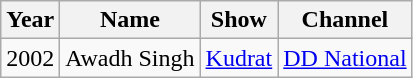<table class="wikitable sortable" style="text-align:center;">
<tr>
<th>Year</th>
<th>Name</th>
<th>Show</th>
<th>Channel</th>
</tr>
<tr>
<td>2002</td>
<td>Awadh Singh</td>
<td><a href='#'>Kudrat</a></td>
<td><a href='#'>DD National</a></td>
</tr>
</table>
